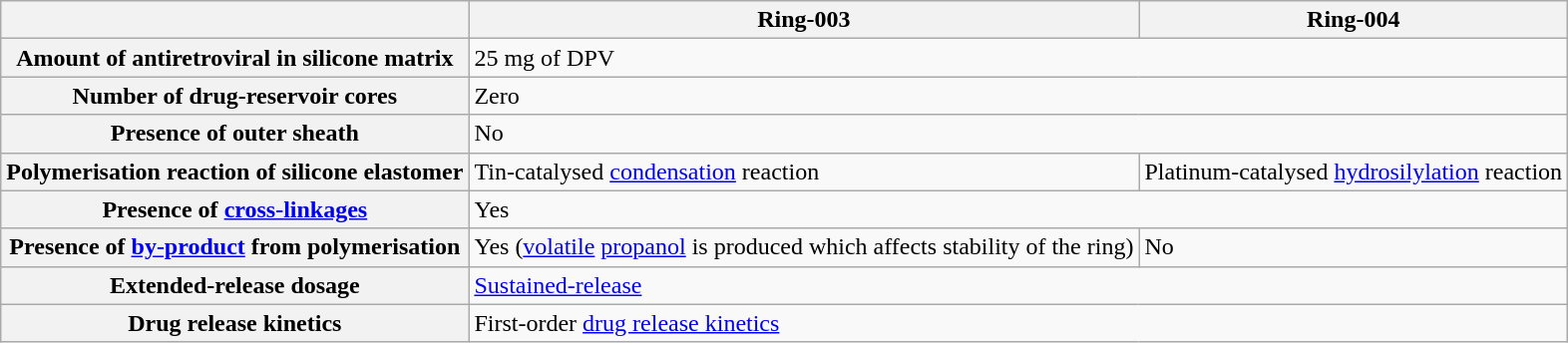<table class="wikitable">
<tr>
<th></th>
<th><strong>Ring-003</strong></th>
<th><strong>Ring-004</strong></th>
</tr>
<tr>
<th>Amount of antiretroviral in silicone matrix</th>
<td colspan="2">25 mg of DPV</td>
</tr>
<tr>
<th>Number of drug-reservoir cores</th>
<td colspan="2">Zero</td>
</tr>
<tr>
<th>Presence of outer sheath</th>
<td colspan="2">No</td>
</tr>
<tr>
<th>Polymerisation reaction of silicone elastomer</th>
<td>Tin-catalysed <a href='#'>condensation</a> reaction</td>
<td>Platinum-catalysed <a href='#'>hydrosilylation</a> reaction</td>
</tr>
<tr>
<th>Presence of <a href='#'>cross-linkages</a></th>
<td colspan="2">Yes</td>
</tr>
<tr>
<th>Presence of <a href='#'>by-product</a> from polymerisation</th>
<td>Yes (<a href='#'>volatile</a> <a href='#'>propanol</a> is produced which affects stability of the ring)</td>
<td>No</td>
</tr>
<tr>
<th>Extended-release dosage</th>
<td colspan="2"><a href='#'>Sustained-release</a></td>
</tr>
<tr>
<th>Drug release kinetics</th>
<td colspan="2">First-order <a href='#'>drug release kinetics</a></td>
</tr>
</table>
